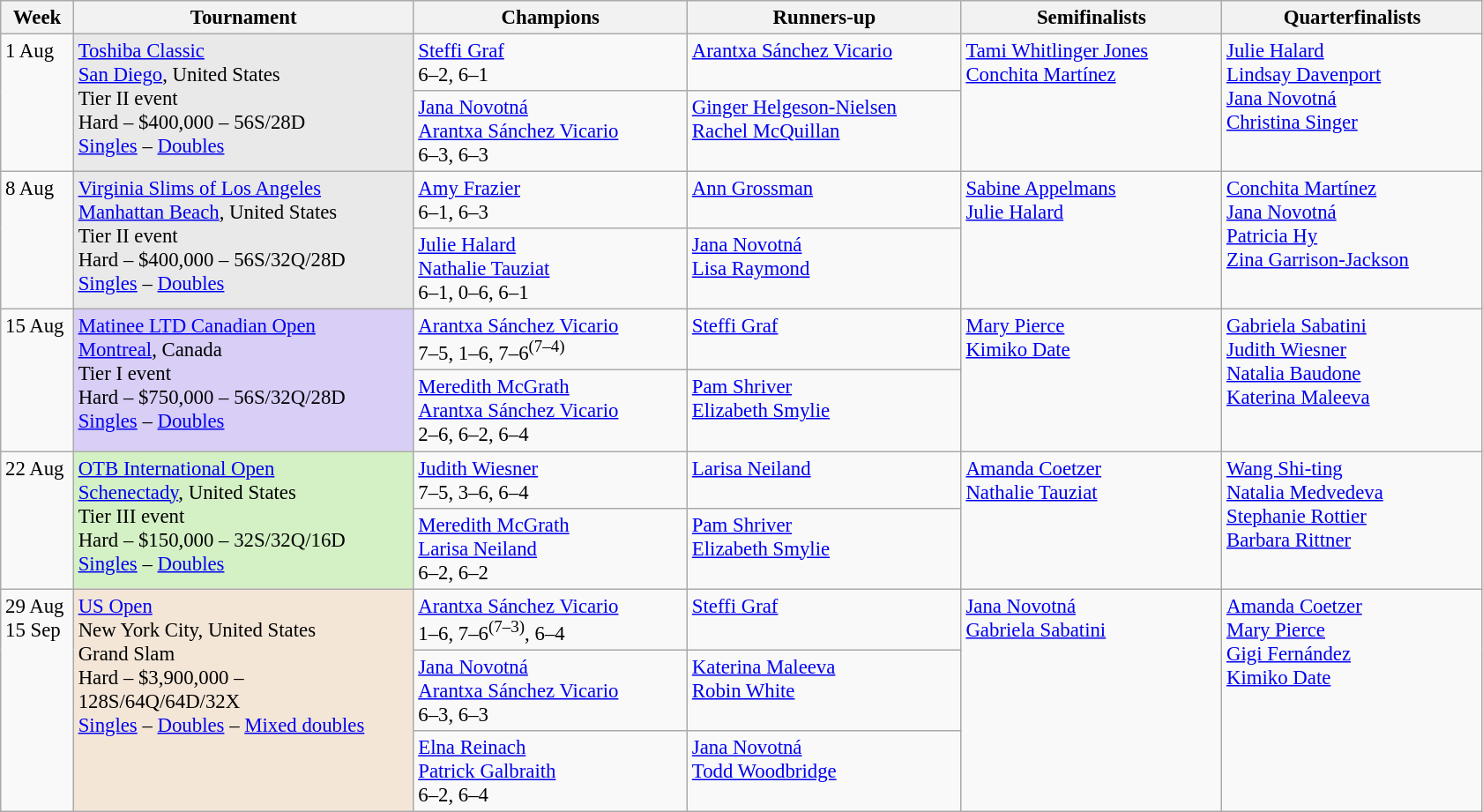<table class=wikitable style=font-size:95%>
<tr>
<th style="width:48px;">Week</th>
<th style="width:250px;">Tournament</th>
<th style="width:200px;">Champions</th>
<th style="width:200px;">Runners-up</th>
<th style="width:190px;">Semifinalists</th>
<th style="width:190px;">Quarterfinalists</th>
</tr>
<tr valign=top>
<td rowspan=2>1 Aug</td>
<td rowspan=2 style=background:#e9e9e9;><a href='#'>Toshiba Classic</a><br> <a href='#'>San Diego</a>, United States<br>Tier II event<br>Hard – $400,000 – 56S/28D<br> <a href='#'>Singles</a> – <a href='#'>Doubles</a></td>
<td> <a href='#'>Steffi Graf</a><br>6–2, 6–1</td>
<td> <a href='#'>Arantxa Sánchez Vicario</a></td>
<td rowspan=2>  <a href='#'>Tami Whitlinger Jones</a><br> <a href='#'>Conchita Martínez</a></td>
<td rowspan=2> <a href='#'>Julie Halard</a><br> <a href='#'>Lindsay Davenport</a><br> <a href='#'>Jana Novotná</a><br> <a href='#'>Christina Singer</a></td>
</tr>
<tr valign="top">
<td> <a href='#'>Jana Novotná</a><br> <a href='#'>Arantxa Sánchez Vicario</a><br> 6–3, 6–3</td>
<td> <a href='#'>Ginger Helgeson-Nielsen</a><br> <a href='#'>Rachel McQuillan</a></td>
</tr>
<tr valign=top>
<td rowspan=2>8 Aug</td>
<td rowspan=2 style=background:#e9e9e9;><a href='#'>Virginia Slims of Los Angeles</a><br> <a href='#'>Manhattan Beach</a>, United States<br>Tier II event<br>Hard – $400,000 – 56S/32Q/28D<br> <a href='#'>Singles</a> – <a href='#'>Doubles</a></td>
<td> <a href='#'>Amy Frazier</a><br>6–1, 6–3</td>
<td> <a href='#'>Ann Grossman</a></td>
<td rowspan=2>  <a href='#'>Sabine Appelmans</a><br> <a href='#'>Julie Halard</a></td>
<td rowspan=2> <a href='#'>Conchita Martínez</a><br> <a href='#'>Jana Novotná</a><br> <a href='#'>Patricia Hy</a><br> <a href='#'>Zina Garrison-Jackson</a></td>
</tr>
<tr valign="top">
<td> <a href='#'>Julie Halard</a><br> <a href='#'>Nathalie Tauziat</a><br> 6–1, 0–6, 6–1</td>
<td> <a href='#'>Jana Novotná</a><br> <a href='#'>Lisa Raymond</a></td>
</tr>
<tr valign=top>
<td rowspan=2>15 Aug</td>
<td rowspan=2 style=background:#d8cef6;><a href='#'>Matinee LTD Canadian Open</a><br> <a href='#'>Montreal</a>, Canada<br>Tier I event<br>Hard – $750,000 – 56S/32Q/28D<br> <a href='#'>Singles</a> – <a href='#'>Doubles</a></td>
<td> <a href='#'>Arantxa Sánchez Vicario</a><br>7–5, 1–6, 7–6<sup>(7–4)</sup></td>
<td> <a href='#'>Steffi Graf</a></td>
<td rowspan=2>  <a href='#'>Mary Pierce</a><br> <a href='#'>Kimiko Date</a></td>
<td rowspan=2> <a href='#'>Gabriela Sabatini</a><br> <a href='#'>Judith Wiesner</a><br> <a href='#'>Natalia Baudone</a><br> <a href='#'>Katerina Maleeva</a></td>
</tr>
<tr valign="top">
<td> <a href='#'>Meredith McGrath</a><br> <a href='#'>Arantxa Sánchez Vicario</a><br> 2–6, 6–2, 6–4</td>
<td> <a href='#'>Pam Shriver</a><br> <a href='#'>Elizabeth Smylie</a></td>
</tr>
<tr valign=top>
<td rowspan=2>22 Aug</td>
<td rowspan=2 style=background:#d4f1c5;><a href='#'>OTB International Open</a> <br> <a href='#'>Schenectady</a>, United States<br>Tier III event<br>Hard – $150,000 – 32S/32Q/16D<br> <a href='#'>Singles</a> – <a href='#'>Doubles</a></td>
<td> <a href='#'>Judith Wiesner</a><br>7–5, 3–6, 6–4</td>
<td> <a href='#'>Larisa Neiland</a></td>
<td rowspan=2>  <a href='#'>Amanda Coetzer</a><br> <a href='#'>Nathalie Tauziat</a></td>
<td rowspan=2> <a href='#'>Wang Shi-ting</a><br> <a href='#'>Natalia Medvedeva</a><br> <a href='#'>Stephanie Rottier</a><br> <a href='#'>Barbara Rittner</a></td>
</tr>
<tr valign="top">
<td> <a href='#'>Meredith McGrath</a><br> <a href='#'>Larisa Neiland</a><br> 6–2, 6–2</td>
<td> <a href='#'>Pam Shriver</a><br> <a href='#'>Elizabeth Smylie</a></td>
</tr>
<tr valign=top>
<td rowspan=3>29 Aug<br>15 Sep</td>
<td bgcolor="#F3E6D7" rowspan=3><a href='#'>US Open</a><br> New York City, United States<br>Grand Slam <br>Hard – $3,900,000 – 128S/64Q/64D/32X<br> <a href='#'>Singles</a> – <a href='#'>Doubles</a> – <a href='#'>Mixed doubles</a></td>
<td> <a href='#'>Arantxa Sánchez Vicario</a><br>1–6, 7–6<sup>(7–3)</sup>, 6–4</td>
<td> <a href='#'>Steffi Graf</a></td>
<td rowspan=3>  <a href='#'>Jana Novotná</a><br> <a href='#'>Gabriela Sabatini</a></td>
<td rowspan=3> <a href='#'>Amanda Coetzer</a><br> <a href='#'>Mary Pierce</a><br> <a href='#'>Gigi Fernández</a><br> <a href='#'>Kimiko Date</a></td>
</tr>
<tr valign=top>
<td> <a href='#'>Jana Novotná</a><br> <a href='#'>Arantxa Sánchez Vicario</a><br> 6–3, 6–3</td>
<td> <a href='#'>Katerina Maleeva</a><br> <a href='#'>Robin White</a></td>
</tr>
<tr valign=top>
<td> <a href='#'>Elna Reinach</a><br> <a href='#'>Patrick Galbraith</a><br> 6–2, 6–4</td>
<td> <a href='#'>Jana Novotná</a><br> <a href='#'>Todd Woodbridge</a></td>
</tr>
</table>
